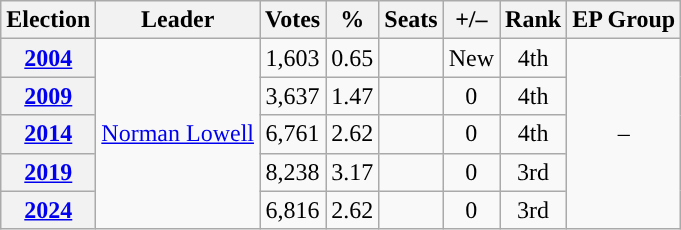<table class="wikitable" style="text-align:center">
<tr>
<th>Election</th>
<th>Leader</th>
<th>Votes</th>
<th>%</th>
<th>Seats</th>
<th>+/–</th>
<th>Rank</th>
<th>EP Group</th>
</tr>
<tr>
<th><a href='#'>2004</a></th>
<td rowspan="5"><a href='#'>Norman Lowell</a></td>
<td>1,603</td>
<td>0.65</td>
<td></td>
<td>New</td>
<td> 4th</td>
<td rowspan="5">–</td>
</tr>
<tr>
<th><a href='#'>2009</a></th>
<td>3,637</td>
<td>1.47</td>
<td></td>
<td> 0</td>
<td> 4th</td>
</tr>
<tr>
<th><a href='#'>2014</a></th>
<td>6,761</td>
<td>2.62</td>
<td></td>
<td> 0</td>
<td> 4th</td>
</tr>
<tr>
<th><a href='#'>2019</a></th>
<td>8,238</td>
<td>3.17</td>
<td></td>
<td> 0</td>
<td> 3rd</td>
</tr>
<tr>
<th><a href='#'>2024</a></th>
<td>6,816</td>
<td>2.62</td>
<td></td>
<td> 0</td>
<td> 3rd</td>
</tr>
</table>
